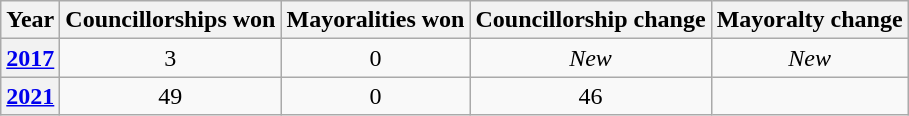<table class="wikitable" style="text-align:center">
<tr>
<th>Year</th>
<th>Councillorships won</th>
<th>Mayoralities won</th>
<th>Councillorship change</th>
<th>Mayoralty change</th>
</tr>
<tr>
<th><a href='#'>2017</a></th>
<td>3</td>
<td>0</td>
<td><em>New</em></td>
<td><em>New</em></td>
</tr>
<tr>
<th><a href='#'>2021</a></th>
<td>49</td>
<td>0</td>
<td> 46</td>
<td></td>
</tr>
</table>
